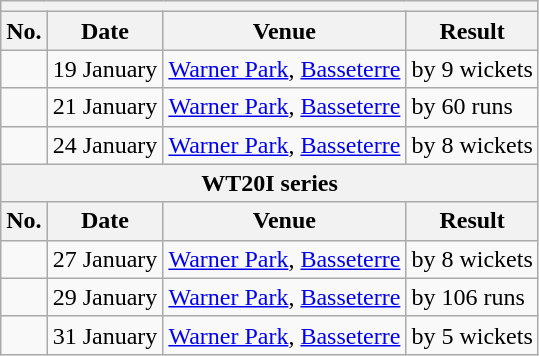<table class="wikitable">
<tr>
<th colspan="4"></th>
</tr>
<tr>
<th>No.</th>
<th>Date</th>
<th>Venue</th>
<th>Result</th>
</tr>
<tr>
<td></td>
<td>19 January</td>
<td><a href='#'>Warner Park</a>, <a href='#'>Basseterre</a></td>
<td> by 9 wickets</td>
</tr>
<tr>
<td></td>
<td>21 January</td>
<td><a href='#'>Warner Park</a>, <a href='#'>Basseterre</a></td>
<td> by 60 runs</td>
</tr>
<tr>
<td></td>
<td>24 January</td>
<td><a href='#'>Warner Park</a>, <a href='#'>Basseterre</a></td>
<td> by 8 wickets</td>
</tr>
<tr>
<th colspan="4">WT20I series</th>
</tr>
<tr>
<th>No.</th>
<th>Date</th>
<th>Venue</th>
<th>Result</th>
</tr>
<tr>
<td></td>
<td>27 January</td>
<td><a href='#'>Warner Park</a>, <a href='#'>Basseterre</a></td>
<td> by 8 wickets</td>
</tr>
<tr>
<td></td>
<td>29 January</td>
<td><a href='#'>Warner Park</a>, <a href='#'>Basseterre</a></td>
<td> by 106 runs</td>
</tr>
<tr>
<td></td>
<td>31 January</td>
<td><a href='#'>Warner Park</a>, <a href='#'>Basseterre</a></td>
<td> by 5 wickets</td>
</tr>
</table>
